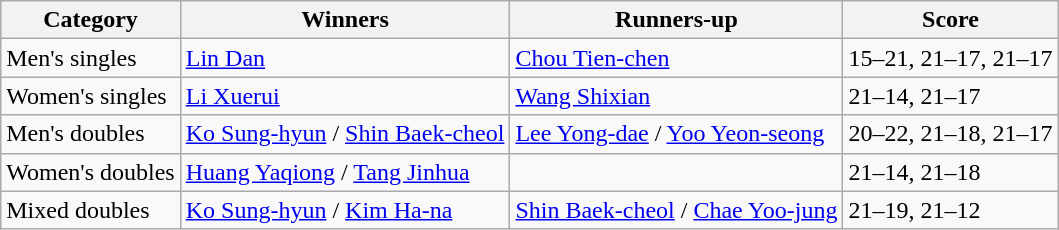<table class=wikitable style="white-space:nowrap;">
<tr>
<th>Category</th>
<th>Winners</th>
<th>Runners-up</th>
<th>Score</th>
</tr>
<tr>
<td>Men's singles</td>
<td> <a href='#'>Lin Dan</a></td>
<td> <a href='#'>Chou Tien-chen</a></td>
<td>15–21, 21–17, 21–17</td>
</tr>
<tr>
<td>Women's singles</td>
<td> <a href='#'>Li Xuerui</a></td>
<td> <a href='#'>Wang Shixian</a></td>
<td>21–14, 21–17</td>
</tr>
<tr>
<td>Men's doubles</td>
<td> <a href='#'>Ko Sung-hyun</a> / <a href='#'>Shin Baek-cheol</a></td>
<td> <a href='#'>Lee Yong-dae</a> / <a href='#'>Yoo Yeon-seong</a></td>
<td>20–22, 21–18, 21–17</td>
</tr>
<tr>
<td>Women's doubles</td>
<td> <a href='#'>Huang Yaqiong</a> / <a href='#'>Tang Jinhua</a></td>
<td></td>
<td>21–14, 21–18</td>
</tr>
<tr>
<td>Mixed doubles</td>
<td> <a href='#'>Ko Sung-hyun</a> / <a href='#'>Kim Ha-na</a></td>
<td> <a href='#'>Shin Baek-cheol</a> / <a href='#'>Chae Yoo-jung</a></td>
<td>21–19, 21–12</td>
</tr>
</table>
